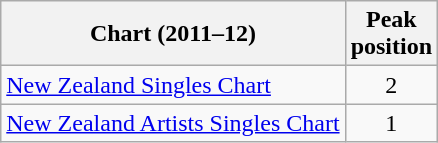<table class="wikitable sortable">
<tr>
<th>Chart (2011–12)</th>
<th>Peak<br>position</th>
</tr>
<tr>
<td><a href='#'>New Zealand Singles Chart</a></td>
<td align="center">2</td>
</tr>
<tr>
<td><a href='#'>New Zealand Artists Singles Chart</a></td>
<td align="center">1</td>
</tr>
</table>
